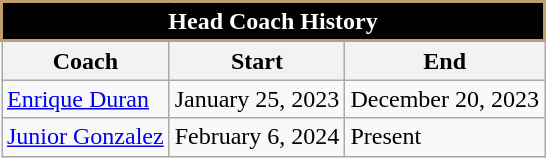<table class="wikitable">
<tr>
<th style="background:#000; color:#FFF; border:2px solid #C39E6D;" scope="col" colspan="3">Head Coach History</th>
</tr>
<tr>
<th>Coach</th>
<th>Start</th>
<th>End</th>
</tr>
<tr>
<td><a href='#'>Enrique Duran</a></td>
<td>January 25, 2023</td>
<td>December 20, 2023</td>
</tr>
<tr>
<td><a href='#'>Junior Gonzalez</a></td>
<td>February 6, 2024</td>
<td>Present</td>
</tr>
</table>
